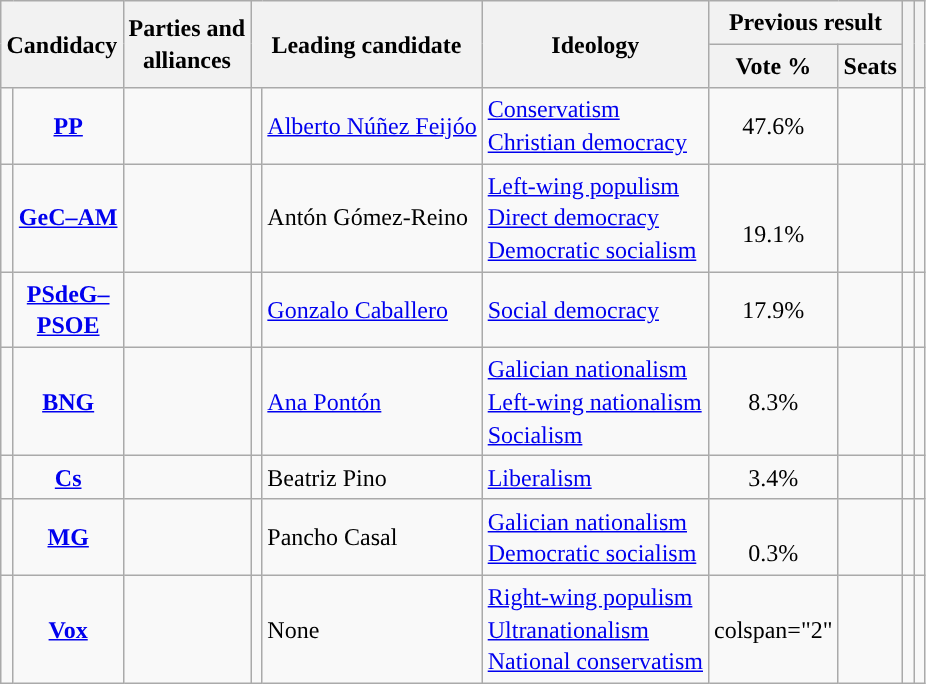<table class="wikitable" style="line-height:1.35em; text-align:left;">
<tr>
<th colspan="2" rowspan="2">Candidacy</th>
<th rowspan="2">Parties and<br>alliances</th>
<th colspan="2" rowspan="2">Leading candidate</th>
<th rowspan="2">Ideology</th>
<th colspan="2">Previous result</th>
<th rowspan="2"></th>
<th rowspan="2"></th>
</tr>
<tr>
<th>Vote %</th>
<th>Seats</th>
</tr>
<tr>
<td width="1" style="color:inherit;background:"></td>
<td align="center"><strong><a href='#'>PP</a></strong></td>
<td></td>
<td></td>
<td><a href='#'>Alberto Núñez Feijóo</a></td>
<td><a href='#'>Conservatism</a><br><a href='#'>Christian democracy</a></td>
<td align="center">47.6%</td>
<td></td>
<td></td>
<td><br></td>
</tr>
<tr>
<td style="color:inherit;background:"></td>
<td align="center"><strong><a href='#'>GeC–AM</a></strong></td>
<td></td>
<td></td>
<td>Antón Gómez-Reino</td>
<td><a href='#'>Left-wing populism</a><br><a href='#'>Direct democracy</a><br><a href='#'>Democratic socialism</a></td>
<td align="center"><br>19.1%<br></td>
<td></td>
<td></td>
<td><br></td>
</tr>
<tr>
<td style="color:inherit;background:"></td>
<td align="center"><strong><a href='#'>PSdeG–<br>PSOE</a></strong></td>
<td></td>
<td></td>
<td><a href='#'>Gonzalo Caballero</a></td>
<td><a href='#'>Social democracy</a></td>
<td align="center">17.9%</td>
<td></td>
<td></td>
<td></td>
</tr>
<tr>
<td style="color:inherit;background:"></td>
<td align="center"><strong><a href='#'>BNG</a></strong></td>
<td></td>
<td></td>
<td><a href='#'>Ana Pontón</a></td>
<td><a href='#'>Galician nationalism</a><br><a href='#'>Left-wing nationalism</a><br><a href='#'>Socialism</a></td>
<td align="center">8.3%</td>
<td></td>
<td></td>
<td></td>
</tr>
<tr>
<td style="color:inherit;background:"></td>
<td align="center"><strong><a href='#'>Cs</a></strong></td>
<td></td>
<td></td>
<td>Beatriz Pino</td>
<td><a href='#'>Liberalism</a></td>
<td align="center">3.4%</td>
<td></td>
<td></td>
<td></td>
</tr>
<tr>
<td style="color:inherit;background:"></td>
<td align="center"><strong><a href='#'>MG</a></strong></td>
<td></td>
<td></td>
<td>Pancho Casal</td>
<td><a href='#'>Galician nationalism</a><br><a href='#'>Democratic socialism</a></td>
<td align="center"><br>0.3%<br></td>
<td></td>
<td></td>
<td><br><br></td>
</tr>
<tr>
<td style="color:inherit;background:"></td>
<td align="center"><strong><a href='#'>Vox</a></strong></td>
<td></td>
<td></td>
<td>None</td>
<td><a href='#'>Right-wing populism</a><br><a href='#'>Ultranationalism</a><br><a href='#'>National conservatism</a></td>
<td>colspan="2" </td>
<td></td>
<td></td>
</tr>
</table>
